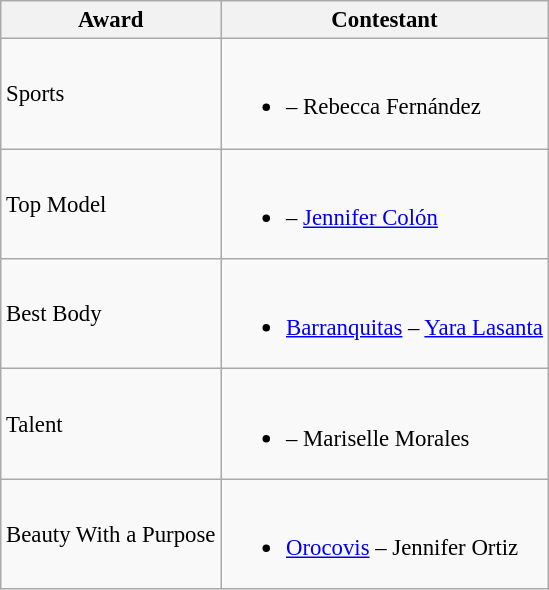<table class="wikitable sortable" style="font-size: 95%;">
<tr>
<th>Award</th>
<th>Contestant</th>
</tr>
<tr>
<td>Sports</td>
<td><br><ul><li> – Rebecca Fernández</li></ul></td>
</tr>
<tr>
<td>Top Model</td>
<td><br><ul><li> – <a href='#'>Jennifer Colón</a></li></ul></td>
</tr>
<tr>
<td>Best Body</td>
<td><br><ul><li> <a href='#'>Barranquitas</a> – <a href='#'>Yara Lasanta</a></li></ul></td>
</tr>
<tr>
<td>Talent</td>
<td><br><ul><li> – Mariselle Morales</li></ul></td>
</tr>
<tr>
<td>Beauty With a Purpose</td>
<td><br><ul><li> <a href='#'>Orocovis</a> – Jennifer Ortiz</li></ul></td>
</tr>
</table>
